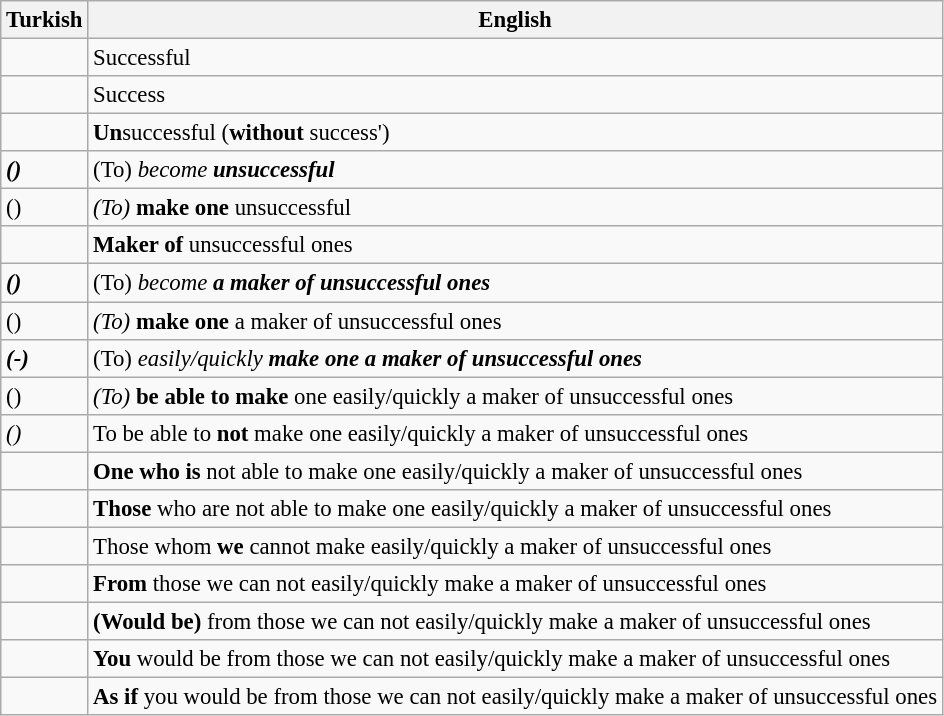<table class="wikitable" style="margin-right:auto;font-size:95%">
<tr>
<th>Turkish</th>
<th>English</th>
</tr>
<tr>
<td></td>
<td>Successful</td>
</tr>
<tr>
<td></td>
<td>Success</td>
</tr>
<tr>
<td><strong></strong></td>
<td><strong>Un</strong>successful (<strong>without</strong> success')</td>
</tr>
<tr>
<td><strong><strong><em>()<em></td>
<td></em>(To)<em> </strong>become<strong> unsuccessful</td>
</tr>
<tr>
<td></strong></em></strong>()</em></td>
<td><em>(To)</em> <strong>make one</strong> unsuccessful</td>
</tr>
<tr>
<td><strong></strong></td>
<td><strong>Maker of</strong> unsuccessful ones</td>
</tr>
<tr>
<td><strong><strong><em>()<em></td>
<td></em>(To)<em> </strong>become<strong> a maker of unsuccessful ones</td>
</tr>
<tr>
<td></strong></em></strong>()</em></td>
<td><em>(To)</em> <strong>make one</strong> a maker of unsuccessful ones</td>
</tr>
<tr>
<td><strong><strong><em>(-)<em></td>
<td></em>(To)<em> </strong>easily/quickly<strong> make one a maker of unsuccessful ones</td>
</tr>
<tr>
<td></strong></em></strong>()</em></td>
<td><em>(To)</em> <strong>be able to make</strong> one easily/quickly a maker of unsuccessful ones</td>
</tr>
<tr>
<td><strong></strong><em>()</em></td>
<td>To be able to <strong>not</strong> make one easily/quickly a maker of unsuccessful ones</td>
</tr>
<tr>
<td><strong></strong></td>
<td><strong>One who is</strong> not able to make one easily/quickly a maker of unsuccessful ones</td>
</tr>
<tr>
<td><strong></strong></td>
<td><strong>Those</strong> who are not able to make one easily/quickly a maker of unsuccessful ones</td>
</tr>
<tr>
<td><strong></strong></td>
<td>Those whom <strong>we</strong> cannot make easily/quickly a maker of unsuccessful ones</td>
</tr>
<tr>
<td><strong></strong></td>
<td><strong>From</strong> those we can not easily/quickly make a maker of unsuccessful ones</td>
</tr>
<tr>
<td><strong></strong></td>
<td><strong>(Would be)</strong> from those we can not easily/quickly make a maker of unsuccessful ones</td>
</tr>
<tr>
<td><strong></strong></td>
<td><strong>You</strong> would be from those we can not easily/quickly make a maker of unsuccessful ones</td>
</tr>
<tr>
<td><strong></strong></td>
<td><strong>As if</strong> you would be from those we can not easily/quickly make a maker of unsuccessful ones</td>
</tr>
</table>
